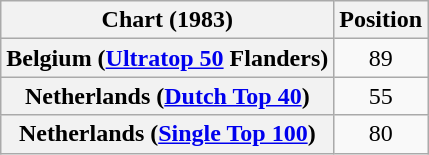<table class="wikitable sortable plainrowheaders">
<tr>
<th>Chart (1983)</th>
<th>Position</th>
</tr>
<tr>
<th scope="row">Belgium (<a href='#'>Ultratop 50</a> Flanders)</th>
<td align="center">89</td>
</tr>
<tr>
<th scope="row">Netherlands (<a href='#'>Dutch Top 40</a>)</th>
<td align="center">55</td>
</tr>
<tr>
<th scope="row">Netherlands (<a href='#'>Single Top 100</a>)</th>
<td align="center">80</td>
</tr>
</table>
